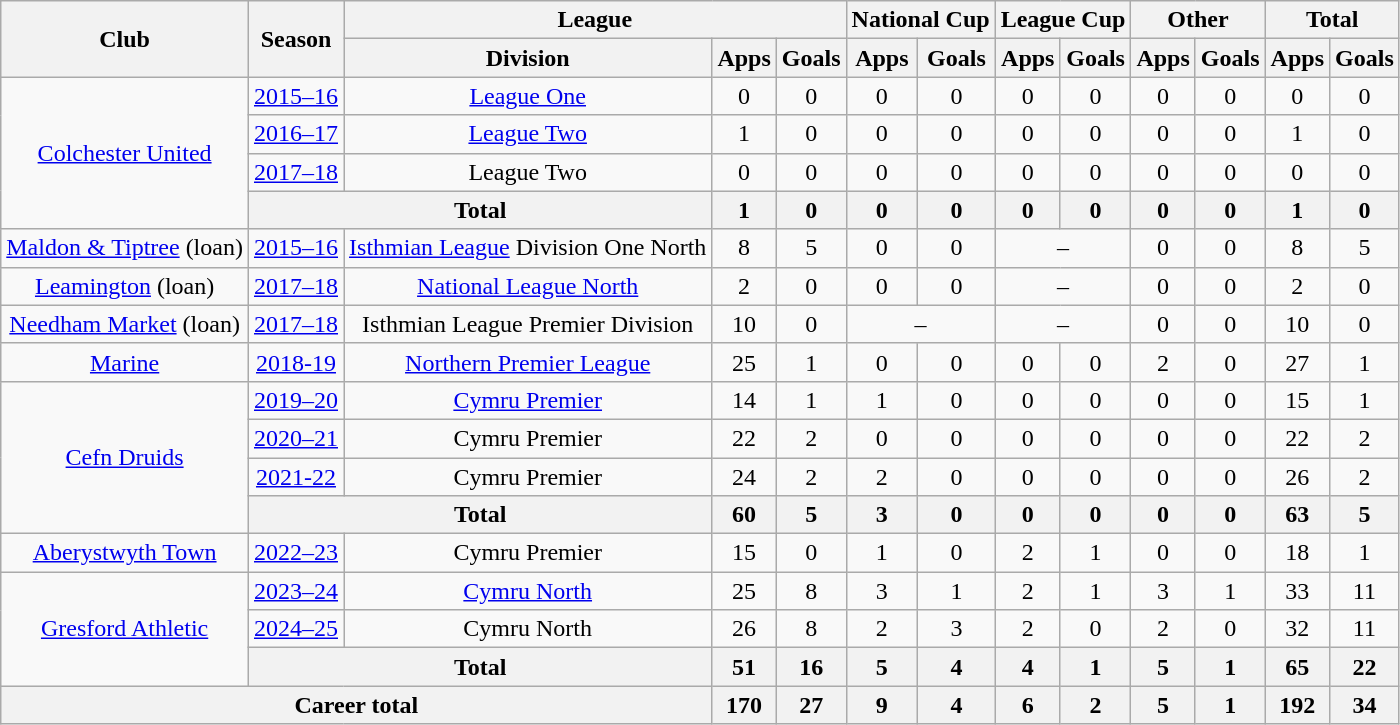<table class=wikitable style="text-align: center;">
<tr>
<th rowspan=2>Club</th>
<th rowspan=2>Season</th>
<th colspan=3>League</th>
<th colspan=2>National Cup</th>
<th colspan=2>League Cup</th>
<th colspan=2>Other</th>
<th colspan=2>Total</th>
</tr>
<tr>
<th>Division</th>
<th>Apps</th>
<th>Goals</th>
<th>Apps</th>
<th>Goals</th>
<th>Apps</th>
<th>Goals</th>
<th>Apps</th>
<th>Goals</th>
<th>Apps</th>
<th>Goals</th>
</tr>
<tr>
<td rowspan=4><a href='#'>Colchester United</a></td>
<td><a href='#'>2015–16</a></td>
<td><a href='#'>League One</a></td>
<td>0</td>
<td>0</td>
<td>0</td>
<td>0</td>
<td>0</td>
<td>0</td>
<td>0</td>
<td>0</td>
<td>0</td>
<td>0</td>
</tr>
<tr>
<td><a href='#'>2016–17</a></td>
<td><a href='#'>League Two</a></td>
<td>1</td>
<td>0</td>
<td>0</td>
<td>0</td>
<td>0</td>
<td>0</td>
<td>0</td>
<td>0</td>
<td>1</td>
<td>0</td>
</tr>
<tr>
<td><a href='#'>2017–18</a></td>
<td>League Two</td>
<td>0</td>
<td>0</td>
<td>0</td>
<td>0</td>
<td>0</td>
<td>0</td>
<td>0</td>
<td>0</td>
<td>0</td>
<td>0</td>
</tr>
<tr>
<th colspan=2>Total</th>
<th>1</th>
<th>0</th>
<th>0</th>
<th>0</th>
<th>0</th>
<th>0</th>
<th>0</th>
<th>0</th>
<th>1</th>
<th>0</th>
</tr>
<tr>
<td><a href='#'>Maldon & Tiptree</a> (loan)</td>
<td><a href='#'>2015–16</a></td>
<td><a href='#'>Isthmian League</a> Division One North</td>
<td>8</td>
<td>5</td>
<td>0</td>
<td>0</td>
<td colspan=2>–</td>
<td>0</td>
<td>0</td>
<td>8</td>
<td>5</td>
</tr>
<tr>
<td><a href='#'>Leamington</a> (loan)</td>
<td><a href='#'>2017–18</a></td>
<td><a href='#'>National League North</a></td>
<td>2</td>
<td>0</td>
<td>0</td>
<td>0</td>
<td colspan=2>–</td>
<td>0</td>
<td>0</td>
<td>2</td>
<td>0</td>
</tr>
<tr>
<td><a href='#'>Needham Market</a> (loan)</td>
<td><a href='#'>2017–18</a></td>
<td>Isthmian League Premier Division</td>
<td>10</td>
<td>0</td>
<td colspan=2>–</td>
<td colspan=2>–</td>
<td>0</td>
<td>0</td>
<td>10</td>
<td>0</td>
</tr>
<tr>
<td><a href='#'>Marine</a></td>
<td><a href='#'>2018-19</a></td>
<td><a href='#'>Northern Premier League</a></td>
<td>25</td>
<td>1</td>
<td>0</td>
<td>0</td>
<td>0</td>
<td>0</td>
<td>2</td>
<td>0</td>
<td>27</td>
<td>1</td>
</tr>
<tr>
<td rowspan="4"><a href='#'>Cefn Druids</a></td>
<td><a href='#'>2019–20</a></td>
<td><a href='#'>Cymru Premier</a></td>
<td>14</td>
<td>1</td>
<td>1</td>
<td>0</td>
<td>0</td>
<td>0</td>
<td>0</td>
<td>0</td>
<td>15</td>
<td>1</td>
</tr>
<tr>
<td><a href='#'>2020–21</a></td>
<td>Cymru Premier</td>
<td>22</td>
<td>2</td>
<td>0</td>
<td>0</td>
<td>0</td>
<td>0</td>
<td>0</td>
<td>0</td>
<td>22</td>
<td>2</td>
</tr>
<tr>
<td><a href='#'>2021-22</a></td>
<td>Cymru Premier</td>
<td>24</td>
<td>2</td>
<td>2</td>
<td>0</td>
<td>0</td>
<td>0</td>
<td>0</td>
<td>0</td>
<td>26</td>
<td>2</td>
</tr>
<tr>
<th colspan="2">Total</th>
<th>60</th>
<th>5</th>
<th>3</th>
<th>0</th>
<th>0</th>
<th>0</th>
<th>0</th>
<th>0</th>
<th>63</th>
<th>5</th>
</tr>
<tr>
<td><a href='#'>Aberystwyth Town</a></td>
<td><a href='#'>2022–23</a></td>
<td>Cymru Premier</td>
<td>15</td>
<td>0</td>
<td>1</td>
<td>0</td>
<td>2</td>
<td>1</td>
<td>0</td>
<td>0</td>
<td>18</td>
<td>1</td>
</tr>
<tr>
<td rowspan="3"><a href='#'>Gresford Athletic</a></td>
<td><a href='#'>2023–24</a></td>
<td><a href='#'>Cymru North</a></td>
<td>25</td>
<td>8</td>
<td>3</td>
<td>1</td>
<td>2</td>
<td>1</td>
<td>3</td>
<td>1</td>
<td>33</td>
<td>11</td>
</tr>
<tr>
<td><a href='#'>2024–25</a></td>
<td>Cymru North</td>
<td>26</td>
<td>8</td>
<td>2</td>
<td>3</td>
<td>2</td>
<td>0</td>
<td>2</td>
<td>0</td>
<td>32</td>
<td>11</td>
</tr>
<tr>
<th colspan="2">Total</th>
<th>51</th>
<th>16</th>
<th>5</th>
<th>4</th>
<th>4</th>
<th>1</th>
<th>5</th>
<th>1</th>
<th>65</th>
<th>22</th>
</tr>
<tr>
<th colspan="3">Career total</th>
<th>170</th>
<th>27</th>
<th>9</th>
<th>4</th>
<th>6</th>
<th>2</th>
<th>5</th>
<th>1</th>
<th>192</th>
<th>34</th>
</tr>
</table>
